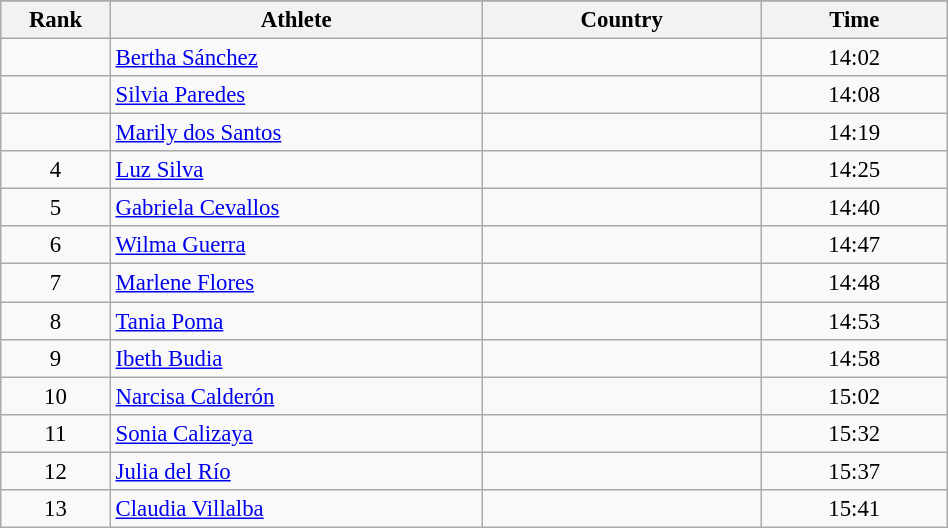<table class="wikitable sortable" style=" text-align:center; font-size:95%;" width="50%">
<tr>
</tr>
<tr>
<th width=5%>Rank</th>
<th width=20%>Athlete</th>
<th width=15%>Country</th>
<th width=10%>Time</th>
</tr>
<tr>
<td align=center></td>
<td align=left><a href='#'>Bertha Sánchez</a></td>
<td align=left></td>
<td>14:02</td>
</tr>
<tr>
<td align=center></td>
<td align=left><a href='#'>Silvia Paredes</a></td>
<td align=left></td>
<td>14:08</td>
</tr>
<tr>
<td align=center></td>
<td align=left><a href='#'>Marily dos Santos</a></td>
<td align=left></td>
<td>14:19</td>
</tr>
<tr>
<td align=center>4</td>
<td align=left><a href='#'>Luz Silva</a></td>
<td align=left></td>
<td>14:25</td>
</tr>
<tr>
<td align=center>5</td>
<td align=left><a href='#'>Gabriela Cevallos</a></td>
<td align=left></td>
<td>14:40</td>
</tr>
<tr>
<td align=center>6</td>
<td align=left><a href='#'>Wilma Guerra</a></td>
<td align=left></td>
<td>14:47</td>
</tr>
<tr>
<td align=center>7</td>
<td align=left><a href='#'>Marlene Flores</a></td>
<td align=left></td>
<td>14:48</td>
</tr>
<tr>
<td align=center>8</td>
<td align=left><a href='#'>Tania Poma</a></td>
<td align=left></td>
<td>14:53</td>
</tr>
<tr>
<td align=center>9</td>
<td align=left><a href='#'>Ibeth Budia</a></td>
<td align=left></td>
<td>14:58</td>
</tr>
<tr>
<td align=center>10</td>
<td align=left><a href='#'>Narcisa Calderón</a></td>
<td align=left></td>
<td>15:02</td>
</tr>
<tr>
<td align=center>11</td>
<td align=left><a href='#'>Sonia Calizaya</a></td>
<td align=left></td>
<td>15:32</td>
</tr>
<tr>
<td align=center>12</td>
<td align=left><a href='#'>Julia del Río</a></td>
<td align=left></td>
<td>15:37</td>
</tr>
<tr>
<td align=center>13</td>
<td align=left><a href='#'>Claudia Villalba</a></td>
<td align=left></td>
<td>15:41</td>
</tr>
</table>
